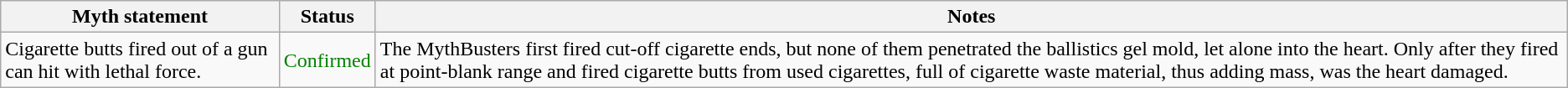<table class="wikitable plainrowheaders">
<tr>
<th>Myth statement</th>
<th>Status</th>
<th>Notes</th>
</tr>
<tr>
<td>Cigarette butts fired out of a gun can hit with lethal force.</td>
<td style="color:green">Confirmed</td>
<td>The MythBusters first fired cut-off cigarette ends, but none of them penetrated the ballistics gel mold, let alone into the heart. Only after they fired at point-blank range and fired cigarette butts from used cigarettes, full of cigarette waste material, thus adding mass, was the heart damaged.</td>
</tr>
</table>
